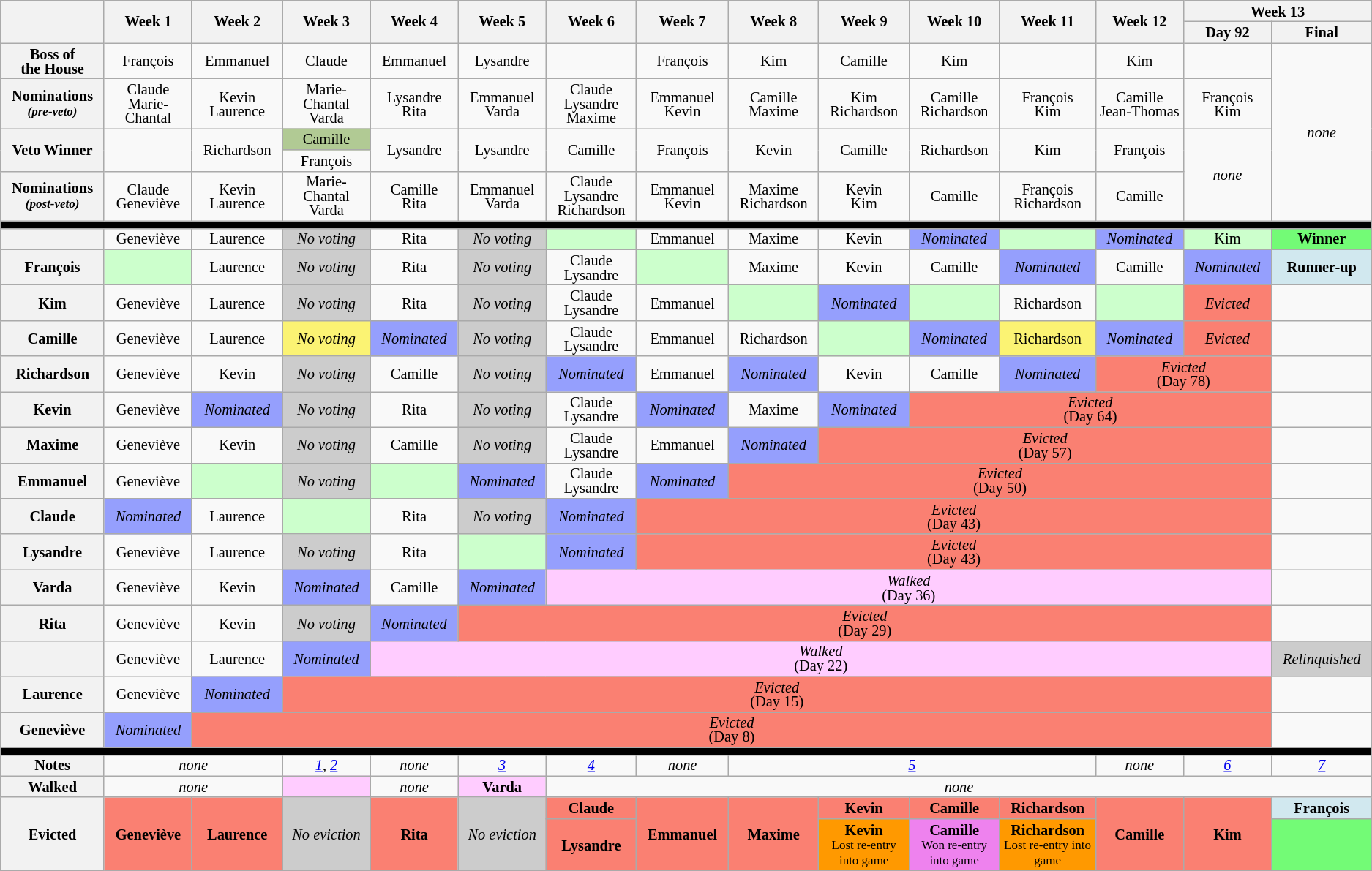<table class="wikitable" style="text-align:center; font-size:85%; line-height:13px;">
<tr>
<th rowspan="2" style="width:5%"></th>
<th rowspan="2" style="width:5%">Week 1</th>
<th rowspan="2" style="width:5%">Week 2</th>
<th rowspan="2" style="width:5%">Week 3</th>
<th rowspan="2" style="width:5%">Week 4</th>
<th rowspan="2" style="width:5%">Week 5</th>
<th rowspan="2" style="width:5%">Week 6</th>
<th rowspan="2" style="width:5%">Week 7</th>
<th rowspan="2" style="width:5%">Week 8</th>
<th rowspan="2" style="width:5%">Week 9</th>
<th rowspan="2" style="width:5%">Week 10</th>
<th rowspan="2" style="width:5%">Week 11</th>
<th rowspan="2" style="width:5%">Week 12</th>
<th colspan="2" style="width:5%">Week 13</th>
</tr>
<tr>
<th style="width:5%">Day 92</th>
<th style="width:5%">Final</th>
</tr>
<tr>
<th>Boss of<br>the House</th>
<td>François</td>
<td>Emmanuel</td>
<td>Claude</td>
<td>Emmanuel</td>
<td>Lysandre</td>
<td></td>
<td>François</td>
<td>Kim</td>
<td>Camille</td>
<td>Kim</td>
<td></td>
<td>Kim</td>
<td></td>
<td rowspan="5"><em>none</em></td>
</tr>
<tr>
<th>Nominations<br><small><em>(pre-veto)</em></small></th>
<td>Claude<br>Marie-Chantal</td>
<td>Kevin<br>Laurence</td>
<td>Marie-Chantal<br>Varda</td>
<td>Lysandre<br>Rita</td>
<td>Emmanuel<br>Varda</td>
<td>Claude<br>Lysandre<br>Maxime</td>
<td>Emmanuel<br>Kevin</td>
<td>Camille<br>Maxime</td>
<td>Kim<br>Richardson</td>
<td>Camille<br>Richardson</td>
<td>François<br>Kim</td>
<td>Camille<br>Jean-Thomas</td>
<td>François<br>Kim</td>
</tr>
<tr>
<th rowspan="2">Veto Winner</th>
<td rowspan="2"></td>
<td rowspan="2">Richardson</td>
<td style="background:#B1CA94">Camille</td>
<td rowspan="2">Lysandre</td>
<td rowspan="2">Lysandre</td>
<td rowspan="2">Camille</td>
<td rowspan="2">François</td>
<td rowspan="2">Kevin</td>
<td rowspan="2">Camille</td>
<td rowspan="2">Richardson</td>
<td rowspan="2">Kim</td>
<td rowspan="2">François</td>
<td rowspan="3"><em>none</em></td>
</tr>
<tr>
<td>François</td>
</tr>
<tr>
<th>Nominations<br><small><em>(post-veto)</em></small></th>
<td>Claude<br>Geneviève</td>
<td>Kevin<br>Laurence</td>
<td>Marie-Chantal<br>Varda</td>
<td>Camille<br>Rita</td>
<td>Emmanuel<br>Varda</td>
<td>Claude<br>Lysandre<br>Richardson</td>
<td>Emmanuel<br>Kevin</td>
<td>Maxime<br>Richardson</td>
<td>Kevin<br>Kim</td>
<td>Camille<br></td>
<td>François<br>Richardson</td>
<td>Camille<br></td>
</tr>
<tr>
<th colspan="15" style="background:#000"></th>
</tr>
<tr>
<th></th>
<td>Geneviève</td>
<td>Laurence</td>
<td style="background:#ccc"><em>No voting</em></td>
<td>Rita</td>
<td style="background:#ccc"><em>No voting</em></td>
<td style="background:#cfc"><em><br></em></td>
<td>Emmanuel</td>
<td>Maxime</td>
<td>Kevin</td>
<td style="background:#959ffd"><em>Nominated</em></td>
<td style="background:#cfc"><em><br></em></td>
<td style="background:#959ffd"><em>Nominated</em></td>
<td style="background:#cfc">Kim</td>
<td style="background:#73FB76"><strong>Winner</strong><br></td>
</tr>
<tr>
<th>François</th>
<td style="background:#cfc"><em><br></em></td>
<td>Laurence</td>
<td style="background:#ccc"><em>No voting</em></td>
<td>Rita</td>
<td style="background:#ccc"><em>No voting</em></td>
<td>Claude<br>Lysandre</td>
<td style="background:#cfc"><em><br></em></td>
<td>Maxime</td>
<td>Kevin</td>
<td>Camille</td>
<td style="background:#959ffd"><em>Nominated</em></td>
<td>Camille</td>
<td style="background:#959ffd"><em>Nominated</em></td>
<td style="background:#D1E8EF"><strong>Runner-up</strong><br></td>
</tr>
<tr>
<th>Kim</th>
<td>Geneviève</td>
<td>Laurence</td>
<td style="background:#ccc"><em>No voting</em></td>
<td>Rita</td>
<td style="background:#ccc"><em>No voting</em></td>
<td>Claude<br>Lysandre</td>
<td>Emmanuel</td>
<td style="background:#cfc"><em><br></em></td>
<td style="background:#959ffd"><em>Nominated</em></td>
<td style="background:#cfc"><em><br></em></td>
<td>Richardson</td>
<td style="background:#cfc"><em><br></em></td>
<td style="background:salmon"><em>Evicted</em><br></td>
<td></td>
</tr>
<tr>
<th>Camille</th>
<td>Geneviève</td>
<td>Laurence</td>
<td style="background:#FBF373"><em>No voting</em></td>
<td style="background:#959ffd"><em>Nominated</em></td>
<td style="background:#ccc"><em>No voting</em></td>
<td>Claude<br>Lysandre</td>
<td>Emmanuel</td>
<td>Richardson</td>
<td style="background:#cfc"><em><br></em></td>
<td style="background:#959ffd"><em>Nominated</em></td>
<td style="background:#FBF373">Richardson</td>
<td style="background:#959ffd"><em>Nominated</em></td>
<td style="background:salmon"><em>Evicted</em><br></td>
<td></td>
</tr>
<tr>
<th>Richardson</th>
<td>Geneviève</td>
<td>Kevin</td>
<td style="background:#ccc"><em>No voting</em></td>
<td>Camille</td>
<td style="background:#ccc"><em>No voting</em></td>
<td style="background:#959ffd"><em>Nominated</em></td>
<td>Emmanuel</td>
<td style="background:#959ffd"><em>Nominated</em></td>
<td>Kevin</td>
<td>Camille</td>
<td style="background:#959ffd"><em>Nominated</em></td>
<td colspan="2" style="background:salmon"><em>Evicted</em><br>(Day 78)</td>
<td></td>
</tr>
<tr>
<th>Kevin</th>
<td>Geneviève</td>
<td style="background:#959ffd"><em>Nominated</em></td>
<td style="background:#ccc"><em>No voting</em></td>
<td>Rita</td>
<td style="background:#ccc"><em>No voting</em></td>
<td>Claude<br>Lysandre</td>
<td style="background:#959ffd"><em>Nominated</em></td>
<td>Maxime</td>
<td style="background:#959ffd"><em>Nominated</em></td>
<td colspan="4" style="background:salmon"><em>Evicted</em><br>(Day 64)</td>
<td></td>
</tr>
<tr>
<th>Maxime</th>
<td>Geneviève</td>
<td>Kevin</td>
<td style="background:#ccc"><em>No voting</em></td>
<td>Camille</td>
<td style="background:#ccc"><em>No voting</em></td>
<td>Claude<br>Lysandre</td>
<td>Emmanuel</td>
<td style="background:#959ffd"><em>Nominated</em></td>
<td colspan="5" style="background:salmon"><em>Evicted</em><br>(Day 57)</td>
<td></td>
</tr>
<tr>
<th>Emmanuel</th>
<td>Geneviève</td>
<td style="background:#cfc"><em><br></em></td>
<td style="background:#ccc"><em>No voting</em></td>
<td style="background:#cfc"><em><br></em></td>
<td style="background:#959ffd"><em>Nominated</em></td>
<td>Claude<br>Lysandre</td>
<td style="background:#959ffd"><em>Nominated</em></td>
<td colspan="6" style="background:salmon"><em>Evicted</em><br>(Day 50)</td>
<td></td>
</tr>
<tr>
<th>Claude</th>
<td style="background:#959ffd"><em>Nominated</em></td>
<td>Laurence</td>
<td style="background:#cfc"><em><br></em></td>
<td>Rita</td>
<td style="background:#ccc"><em>No voting</em></td>
<td style="background:#959ffd"><em>Nominated</em></td>
<td colspan="7" style="background:salmon"><em>Evicted</em><br>(Day 43)</td>
<td></td>
</tr>
<tr>
<th>Lysandre</th>
<td>Geneviève</td>
<td>Laurence</td>
<td style="background:#ccc"><em>No voting</em></td>
<td>Rita</td>
<td style="background:#cfc"><em><br></em></td>
<td style="background:#959ffd"><em>Nominated</em></td>
<td colspan="7" style="background:salmon"><em>Evicted</em><br>(Day 43)</td>
<td></td>
</tr>
<tr>
<th>Varda</th>
<td>Geneviève</td>
<td>Kevin</td>
<td style="background:#959ffd"><em>Nominated</em></td>
<td>Camille</td>
<td style="background:#959ffd"><em>Nominated</em></td>
<td colspan="8" style="background:#fcf"><em>Walked</em><br>(Day 36)</td>
<td></td>
</tr>
<tr>
<th>Rita</th>
<td>Geneviève</td>
<td>Kevin</td>
<td style="background:#ccc"><em>No voting</em></td>
<td style="background:#959ffd"><em>Nominated</em></td>
<td colspan="9" style="background:salmon"><em>Evicted</em><br>(Day 29)</td>
<td></td>
</tr>
<tr>
<th></th>
<td>Geneviève</td>
<td>Laurence</td>
<td style="background:#959ffd"><em>Nominated</em></td>
<td colspan="10" style="background:#fcf"><em>Walked</em><br>(Day 22)</td>
<td style="background:#ccc"><em>Relinquished</em></td>
</tr>
<tr>
<th>Laurence</th>
<td>Geneviève</td>
<td style="background:#959ffd"><em>Nominated</em></td>
<td colspan="11" style="background:salmon"><em>Evicted</em><br>(Day 15)</td>
<td></td>
</tr>
<tr>
<th>Geneviève</th>
<td style="background:#959ffd"><em>Nominated</em></td>
<td colspan="12" style="background:salmon"><em>Evicted</em><br>(Day 8)</td>
<td></td>
</tr>
<tr>
<th colspan="15" style="background:#000"></th>
</tr>
<tr>
<th>Notes</th>
<td colspan="2"><em>none</em></td>
<td><em><a href='#'>1</a></em>, <em><a href='#'>2</a></em></td>
<td><em>none</em></td>
<td><em><a href='#'>3</a></em></td>
<td><em><a href='#'>4</a></em></td>
<td><em>none</em></td>
<td colspan="4"><em><a href='#'>5</a></em></td>
<td><em>none</em></td>
<td><em><a href='#'>6</a></em></td>
<td><em><a href='#'>7</a></em></td>
</tr>
<tr>
<th>Walked</th>
<td colspan="2"><em>none</em></td>
<td style="background:#fcf"></td>
<td><em>none</em></td>
<td style="background:#fcf"><strong>Varda</strong></td>
<td colspan="9"><em>none</em></td>
</tr>
<tr>
<th rowspan="2">Evicted</th>
<td rowspan="2" style="background:salmon"><strong>Geneviève</strong><br></td>
<td rowspan="2" style="background:salmon"><strong>Laurence</strong><br></td>
<td rowspan="2" style="background:#ccc"><em>No eviction</em></td>
<td rowspan="2" style="background:salmon"><strong>Rita</strong><br></td>
<td rowspan="2" style="background:#ccc"><em>No eviction</em></td>
<td style="background:salmon"><strong>Claude</strong><br></td>
<td rowspan="2" style="background:salmon"><strong>Emmanuel</strong><br></td>
<td rowspan="2" style="background:salmon"><strong>Maxime</strong><br></td>
<td style="background:salmon"><strong>Kevin</strong><br></td>
<td style="background:salmon"><strong>Camille</strong><br></td>
<td style="background:salmon"><strong>Richardson</strong><br></td>
<td rowspan="2" style="background:salmon"><strong>Camille</strong><br></td>
<td rowspan="2" style="background:salmon"><strong>Kim</strong><br></td>
<td style="background:#D1E8EF"><strong>François</strong><br></td>
</tr>
<tr>
<td style="background:salmon"><strong>Lysandre</strong><br></td>
<td style="background:#FF9900"><strong>Kevin</strong><br><small>Lost re-entry</small><small> into game</small></td>
<td style="background:violet"><strong>Camille</strong><br><small>Won re-entry</small><small> into game</small></td>
<td style="background:#FF9900"><strong>Richardson</strong><br><small>Lost re-entry</small><small> into game</small></td>
<td style="background:#73FB76"><strong></strong><br></td>
</tr>
</table>
